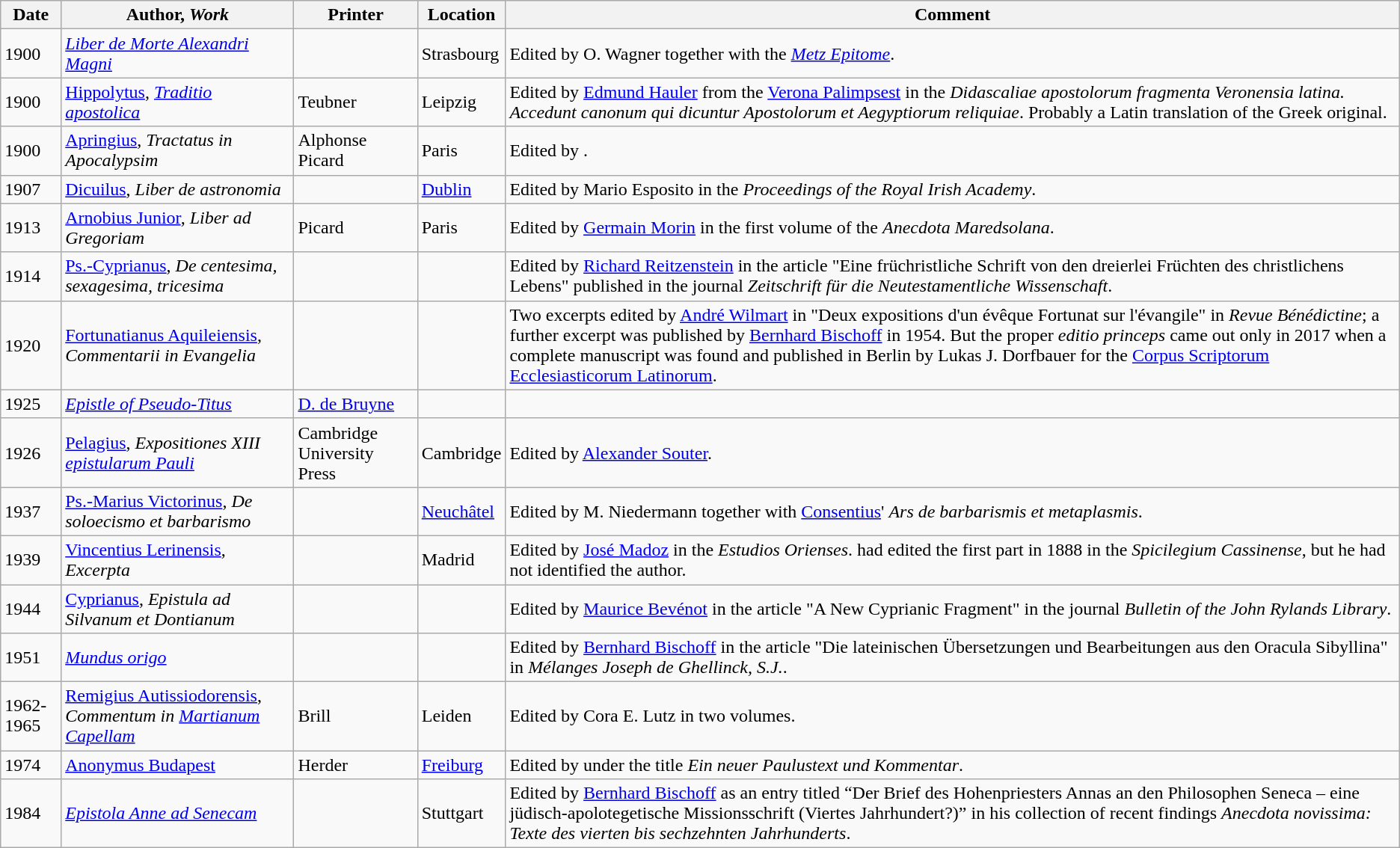<table class="wikitable sortable">
<tr>
<th>Date</th>
<th>Author, <em>Work</em></th>
<th>Printer</th>
<th>Location</th>
<th>Comment</th>
</tr>
<tr>
<td>1900</td>
<td><em><a href='#'>Liber de Morte Alexandri Magni</a></em></td>
<td></td>
<td>Strasbourg</td>
<td>Edited by O. Wagner together with the <em><a href='#'>Metz Epitome</a></em>.</td>
</tr>
<tr>
<td>1900</td>
<td><a href='#'>Hippolytus</a>, <em><a href='#'>Traditio apostolica</a></em></td>
<td>Teubner</td>
<td>Leipzig</td>
<td>Edited by <a href='#'>Edmund Hauler</a> from the <a href='#'>Verona Palimpsest</a> in the <em>Didascaliae apostolorum fragmenta Veronensia latina. Accedunt canonum qui dicuntur Apostolorum et Aegyptiorum reliquiae</em>. Probably a Latin translation of the Greek original.</td>
</tr>
<tr>
<td>1900</td>
<td><a href='#'>Apringius</a>, <em>Tractatus in Apocalypsim</em></td>
<td>Alphonse Picard</td>
<td>Paris</td>
<td>Edited by .</td>
</tr>
<tr>
<td>1907</td>
<td><a href='#'>Dicuilus</a>, <em>Liber de astronomia</em></td>
<td></td>
<td><a href='#'>Dublin</a></td>
<td>Edited by Mario Esposito in the <em>Proceedings of the Royal Irish Academy</em>.</td>
</tr>
<tr>
<td>1913</td>
<td><a href='#'>Arnobius Junior</a>, <em>Liber ad Gregoriam</em></td>
<td>Picard</td>
<td>Paris</td>
<td>Edited by <a href='#'>Germain Morin</a> in the first volume of the <em>Anecdota Maredsolana</em>.</td>
</tr>
<tr>
<td>1914</td>
<td><a href='#'>Ps.-Cyprianus</a>, <em>De centesima, sexagesima, tricesima</em></td>
<td></td>
<td></td>
<td>Edited by <a href='#'>Richard Reitzenstein</a> in the article "Eine früchristliche Schrift von den dreierlei Früchten des christlichens Lebens" published in the journal <em>Zeitschrift für die Neutestamentliche Wissenschaft</em>.</td>
</tr>
<tr>
<td>1920</td>
<td><a href='#'>Fortunatianus Aquileiensis</a>, <em>Commentarii in Evangelia</em></td>
<td></td>
<td></td>
<td>Two excerpts edited by <a href='#'>André Wilmart</a> in "Deux expositions d'un évêque Fortunat sur l'évangile" in <em>Revue Bénédictine</em>; a further excerpt was published by <a href='#'>Bernhard Bischoff</a> in 1954. But the proper <em>editio princeps</em> came out only in 2017 when a complete manuscript was found and published in Berlin by Lukas J. Dorfbauer for the <a href='#'>Corpus Scriptorum Ecclesiasticorum Latinorum</a>.</td>
</tr>
<tr>
<td>1925</td>
<td><em><a href='#'>Epistle of Pseudo-Titus</a></em></td>
<td><a href='#'>D. de Bruyne</a></td>
<td></td>
<td></td>
</tr>
<tr>
<td>1926</td>
<td><a href='#'>Pelagius</a>, <em>Expositiones XIII <a href='#'>epistularum Pauli</a></em></td>
<td>Cambridge University Press</td>
<td>Cambridge</td>
<td>Edited by <a href='#'>Alexander Souter</a>.</td>
</tr>
<tr>
<td>1937</td>
<td><a href='#'>Ps.-Marius Victorinus</a>, <em>De soloecismo et barbarismo</em></td>
<td></td>
<td><a href='#'>Neuchâtel</a></td>
<td>Edited by M. Niedermann together with <a href='#'>Consentius</a>' <em>Ars de barbarismis et metaplasmis</em>.</td>
</tr>
<tr>
<td>1939</td>
<td><a href='#'>Vincentius Lerinensis</a>, <em>Excerpta</em></td>
<td></td>
<td>Madrid</td>
<td>Edited by <a href='#'>José Madoz</a> in the <em>Estudios Orienses</em>.  had edited the first part in 1888 in the <em>Spicilegium Cassinense</em>, but he had not identified the author.</td>
</tr>
<tr>
<td>1944</td>
<td><a href='#'>Cyprianus</a>, <em>Epistula ad Silvanum et Dontianum</em></td>
<td></td>
<td></td>
<td>Edited by <a href='#'>Maurice Bevénot</a> in the article "A New Cyprianic Fragment" in the journal <em>Bulletin of the John Rylands Library</em>.</td>
</tr>
<tr>
<td>1951</td>
<td><em><a href='#'>Mundus origo</a></em></td>
<td></td>
<td></td>
<td>Edited by <a href='#'>Bernhard Bischoff</a> in the article "Die lateinischen Übersetzungen und Bearbeitungen aus den Oracula Sibyllina" in <em>Mélanges Joseph de Ghellinck, S.J.</em>.</td>
</tr>
<tr>
<td>1962-1965</td>
<td><a href='#'>Remigius Autissiodorensis</a>, <em>Commentum in <a href='#'>Martianum Capellam</a></em></td>
<td>Brill</td>
<td>Leiden</td>
<td>Edited by Cora E. Lutz in two volumes.</td>
</tr>
<tr>
<td>1974</td>
<td><a href='#'>Anonymus Budapest</a></td>
<td>Herder</td>
<td><a href='#'>Freiburg</a></td>
<td>Edited by  under the title <em>Ein neuer Paulustext und Kommentar</em>.</td>
</tr>
<tr>
<td>1984</td>
<td><em><a href='#'>Epistola Anne ad Senecam</a></em></td>
<td></td>
<td>Stuttgart</td>
<td>Edited by <a href='#'>Bernhard Bischoff</a> as an entry titled “Der Brief des Hohenpriesters Annas an den Philosophen Seneca – eine jüdisch-apolotegetische Missionsschrift (Viertes Jahrhundert?)” in his collection of recent findings <em>Anecdota novissima: Texte des vierten bis sechzehnten Jahrhunderts</em>.</td>
</tr>
</table>
